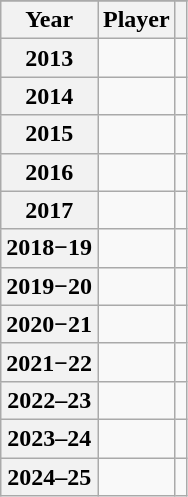<table class="wikitable sortable" style="text-align:center">
<tr>
</tr>
<tr>
<th scope="col">Year</th>
<th scope="col">Player</th>
<th scope="col" class=unsortable></th>
</tr>
<tr>
<th scope=row>2013</th>
<td></td>
<td></td>
</tr>
<tr>
<th scope=row>2014</th>
<td></td>
<td></td>
</tr>
<tr>
<th scope=row>2015</th>
<td></td>
<td></td>
</tr>
<tr>
<th scope=row>2016</th>
<td></td>
<td></td>
</tr>
<tr>
<th scope=row>2017</th>
<td></td>
<td></td>
</tr>
<tr>
<th scope=row>2018−19</th>
<td></td>
<td></td>
</tr>
<tr>
<th scope=row>2019−20</th>
<td></td>
<td></td>
</tr>
<tr>
<th scope=row>2020−21</th>
<td></td>
<td></td>
</tr>
<tr>
<th scope=row>2021−22</th>
<td></td>
<td></td>
</tr>
<tr>
<th scope=row>2022–23</th>
<td></td>
<td></td>
</tr>
<tr>
<th scope=row>2023–24</th>
<td></td>
<td></td>
</tr>
<tr>
<th scope=row>2024–25</th>
<td></td>
<td></td>
</tr>
</table>
